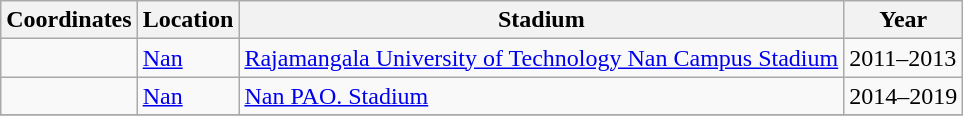<table class="wikitable sortable">
<tr>
<th>Coordinates</th>
<th>Location</th>
<th>Stadium</th>
<th>Year</th>
</tr>
<tr>
<td></td>
<td><a href='#'>Nan</a></td>
<td><a href='#'>Rajamangala University of Technology Nan Campus Stadium</a></td>
<td>2011–2013</td>
</tr>
<tr>
<td></td>
<td><a href='#'>Nan</a></td>
<td><a href='#'>Nan PAO. Stadium</a></td>
<td>2014–2019</td>
</tr>
<tr>
</tr>
</table>
